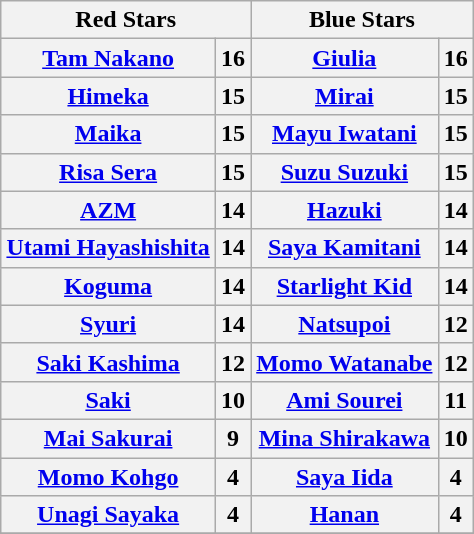<table class="wikitable" style="text-align:center; margin: 1em auto 1em auto" width="25%">
<tr>
<th colspan="2">Red Stars</th>
<th colspan="2">Blue Stars</th>
</tr>
<tr>
<th><a href='#'>Tam Nakano</a></th>
<th>16</th>
<th><a href='#'>Giulia</a></th>
<th>16</th>
</tr>
<tr>
<th><a href='#'>Himeka</a></th>
<th>15</th>
<th><a href='#'>Mirai</a></th>
<th>15</th>
</tr>
<tr>
<th><a href='#'>Maika</a></th>
<th>15</th>
<th><a href='#'>Mayu Iwatani</a></th>
<th>15</th>
</tr>
<tr>
<th><a href='#'>Risa Sera</a></th>
<th>15</th>
<th><a href='#'>Suzu Suzuki</a></th>
<th>15</th>
</tr>
<tr>
<th><a href='#'>AZM</a></th>
<th>14</th>
<th><a href='#'>Hazuki</a></th>
<th>14</th>
</tr>
<tr>
<th><a href='#'>Utami Hayashishita</a></th>
<th>14</th>
<th><a href='#'>Saya Kamitani</a></th>
<th>14</th>
</tr>
<tr>
<th><a href='#'>Koguma</a></th>
<th>14</th>
<th><a href='#'>Starlight Kid</a></th>
<th>14</th>
</tr>
<tr>
<th><a href='#'>Syuri</a></th>
<th>14</th>
<th><a href='#'>Natsupoi</a></th>
<th>12</th>
</tr>
<tr>
<th><a href='#'>Saki Kashima</a></th>
<th>12</th>
<th><a href='#'>Momo Watanabe</a></th>
<th>12</th>
</tr>
<tr>
<th><a href='#'>Saki</a></th>
<th>10</th>
<th><a href='#'>Ami Sourei</a></th>
<th>11</th>
</tr>
<tr>
<th><a href='#'>Mai Sakurai</a></th>
<th>9</th>
<th><a href='#'>Mina Shirakawa</a></th>
<th>10</th>
</tr>
<tr>
<th><a href='#'>Momo Kohgo</a></th>
<th>4</th>
<th><a href='#'>Saya Iida</a></th>
<th>4</th>
</tr>
<tr>
<th><a href='#'>Unagi Sayaka</a></th>
<th>4</th>
<th><a href='#'>Hanan</a></th>
<th>4</th>
</tr>
<tr>
</tr>
</table>
